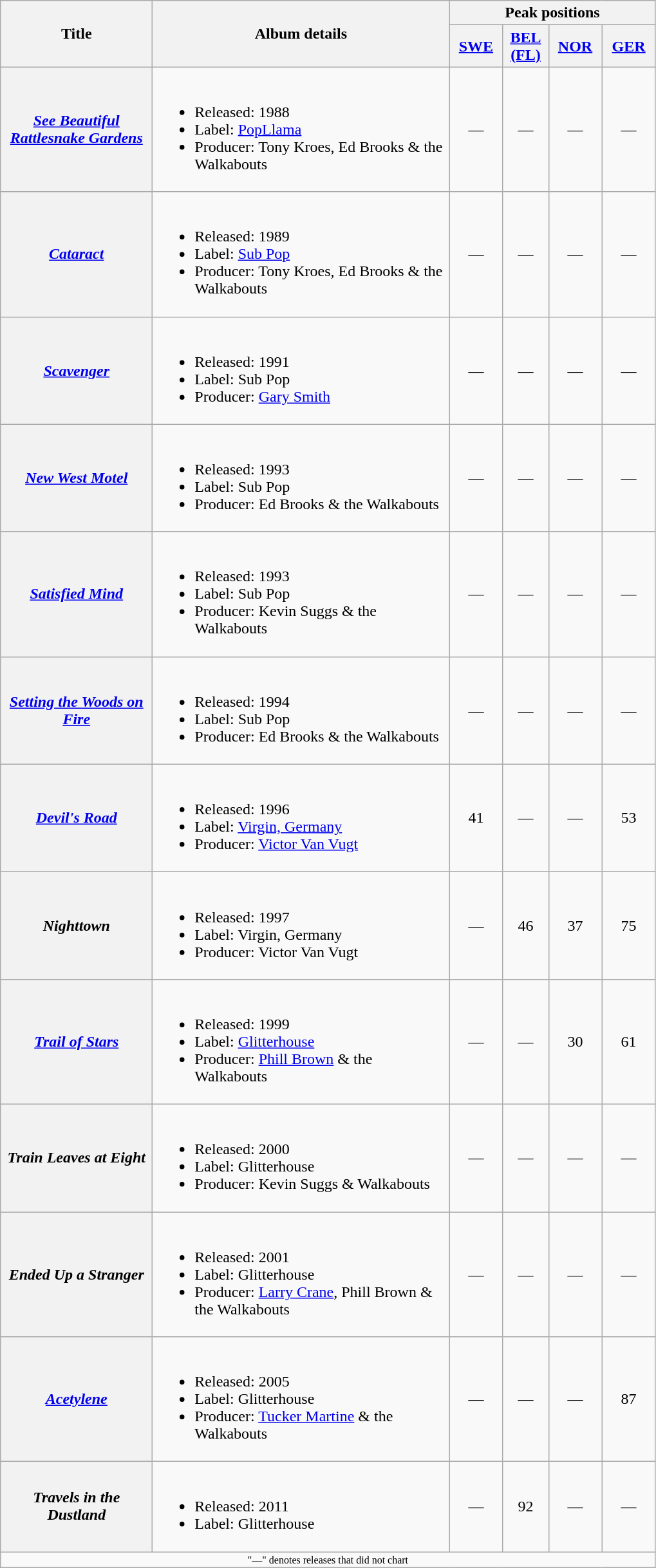<table class="wikitable plainrowheaders">
<tr>
<th rowspan="2" style="text-align:center; width:150px;">Title</th>
<th rowspan="2" style="text-align:center; width:300px;">Album details</th>
<th colspan="7" style="text-align:center; width:20px;">Peak positions</th>
</tr>
<tr>
<th scope="col" style="width:3em;font-size:100%;"><a href='#'>SWE</a><br></th>
<th scope="col" style="width:2.5em;font-size:100%;"><a href='#'>BEL<br>(FL)</a><br></th>
<th scope="col" style="width:3em;font-size:100%;"><a href='#'>NOR</a><br></th>
<th scope="col" style="width:3em;font-size:100%;"><a href='#'>GER</a><br></th>
</tr>
<tr>
<th scope="row"><em><a href='#'>See Beautiful Rattlesnake Gardens</a></em></th>
<td><br><ul><li>Released: 1988</li><li>Label: <a href='#'>PopLlama</a></li><li>Producer: Tony Kroes, Ed Brooks & the Walkabouts</li></ul></td>
<td style="text-align:center;">—</td>
<td style="text-align:center;">—</td>
<td style="text-align:center;">—</td>
<td style="text-align:center;">—</td>
</tr>
<tr>
<th scope="row"><em><a href='#'>Cataract</a></em></th>
<td><br><ul><li>Released: 1989</li><li>Label: <a href='#'>Sub Pop</a></li><li>Producer: Tony Kroes, Ed Brooks & the Walkabouts</li></ul></td>
<td style="text-align:center;">—</td>
<td style="text-align:center;">—</td>
<td style="text-align:center;">—</td>
<td style="text-align:center;">—</td>
</tr>
<tr>
<th scope="row"><em><a href='#'>Scavenger</a></em></th>
<td><br><ul><li>Released: 1991</li><li>Label: Sub Pop</li><li>Producer: <a href='#'>Gary Smith</a></li></ul></td>
<td style="text-align:center;">—</td>
<td style="text-align:center;">—</td>
<td style="text-align:center;">—</td>
<td style="text-align:center;">—</td>
</tr>
<tr>
<th scope="row"><em><a href='#'>New West Motel</a></em></th>
<td><br><ul><li>Released: 1993</li><li>Label: Sub Pop</li><li>Producer: Ed Brooks & the Walkabouts</li></ul></td>
<td style="text-align:center;">—</td>
<td style="text-align:center;">—</td>
<td style="text-align:center;">—</td>
<td style="text-align:center;">—</td>
</tr>
<tr>
<th scope="row"><em><a href='#'>Satisfied Mind</a></em></th>
<td><br><ul><li>Released: 1993</li><li>Label: Sub Pop</li><li>Producer: Kevin Suggs & the Walkabouts</li></ul></td>
<td style="text-align:center;">—</td>
<td style="text-align:center;">—</td>
<td style="text-align:center;">—</td>
<td style="text-align:center;">—</td>
</tr>
<tr>
<th scope="row"><em><a href='#'>Setting the Woods on Fire</a></em></th>
<td><br><ul><li>Released: 1994</li><li>Label: Sub Pop</li><li>Producer: Ed Brooks & the Walkabouts</li></ul></td>
<td style="text-align:center;">—</td>
<td style="text-align:center;">—</td>
<td style="text-align:center;">—</td>
<td style="text-align:center;">—</td>
</tr>
<tr>
<th scope="row"><em><a href='#'>Devil's Road</a></em></th>
<td><br><ul><li>Released: 1996</li><li>Label: <a href='#'>Virgin, Germany</a></li><li>Producer: <a href='#'>Victor Van Vugt</a></li></ul></td>
<td style="text-align:center;">41</td>
<td style="text-align:center;">—</td>
<td style="text-align:center;">—</td>
<td style="text-align:center;">53</td>
</tr>
<tr>
<th scope="row"><em>Nighttown</em></th>
<td><br><ul><li>Released: 1997</li><li>Label: Virgin, Germany</li><li>Producer: Victor Van Vugt</li></ul></td>
<td style="text-align:center;">—</td>
<td style="text-align:center;">46</td>
<td style="text-align:center;">37</td>
<td style="text-align:center;">75</td>
</tr>
<tr>
<th scope="row"><em><a href='#'>Trail of Stars</a></em></th>
<td><br><ul><li>Released: 1999</li><li>Label: <a href='#'>Glitterhouse</a></li><li>Producer: <a href='#'>Phill Brown</a> & the Walkabouts</li></ul></td>
<td style="text-align:center;">—</td>
<td style="text-align:center;">—</td>
<td style="text-align:center;">30</td>
<td style="text-align:center;">61</td>
</tr>
<tr>
<th scope="row"><em>Train Leaves at Eight</em></th>
<td><br><ul><li>Released: 2000</li><li>Label: Glitterhouse</li><li>Producer: Kevin Suggs & Walkabouts</li></ul></td>
<td style="text-align:center;">—</td>
<td style="text-align:center;">—</td>
<td style="text-align:center;">—</td>
<td style="text-align:center;">—</td>
</tr>
<tr>
<th scope="row"><em>Ended Up a Stranger</em></th>
<td><br><ul><li>Released: 2001</li><li>Label: Glitterhouse</li><li>Producer: <a href='#'>Larry Crane</a>, Phill Brown & the Walkabouts</li></ul></td>
<td style="text-align:center;">—</td>
<td style="text-align:center;">—</td>
<td style="text-align:center;">—</td>
<td style="text-align:center;">—</td>
</tr>
<tr>
<th scope="row"><em><a href='#'>Acetylene</a></em></th>
<td><br><ul><li>Released: 2005</li><li>Label: Glitterhouse</li><li>Producer: <a href='#'>Tucker Martine</a> & the Walkabouts</li></ul></td>
<td style="text-align:center;">—</td>
<td style="text-align:center;">—</td>
<td style="text-align:center;">—</td>
<td style="text-align:center;">87</td>
</tr>
<tr>
<th scope="row"><em>Travels in the Dustland</em></th>
<td><br><ul><li>Released: 2011</li><li>Label: Glitterhouse</li></ul></td>
<td style="text-align:center;">—</td>
<td style="text-align:center;">92</td>
<td style="text-align:center;">—</td>
<td style="text-align:center;">—</td>
</tr>
<tr>
<td colspan="100" style="text-align:center; font-size:8pt;">"—" denotes releases that did not chart</td>
</tr>
</table>
